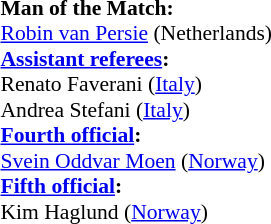<table width=50% style="font-size: 90%">
<tr>
<td><br><strong>Man of the Match:</strong>
<br><a href='#'>Robin van Persie</a> (Netherlands)<br><strong><a href='#'>Assistant referees</a>:</strong>
<br>Renato Faverani (<a href='#'>Italy</a>)
<br>Andrea Stefani (<a href='#'>Italy</a>)
<br><strong><a href='#'>Fourth official</a>:</strong>
<br><a href='#'>Svein Oddvar Moen</a> (<a href='#'>Norway</a>)
<br><strong><a href='#'>Fifth official</a>:</strong>
<br>Kim Haglund (<a href='#'>Norway</a>)</td>
</tr>
</table>
